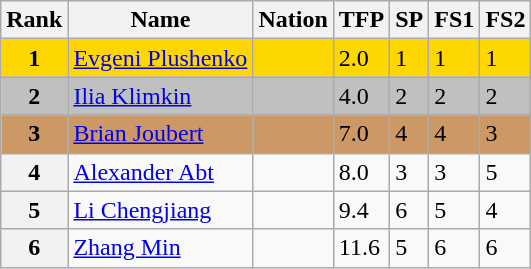<table class="wikitable">
<tr>
<th>Rank</th>
<th>Name</th>
<th>Nation</th>
<th>TFP</th>
<th>SP</th>
<th>FS1</th>
<th>FS2</th>
</tr>
<tr bgcolor="gold">
<td align="center"><strong>1</strong></td>
<td><a href='#'>Evgeni Plushenko</a></td>
<td></td>
<td>2.0</td>
<td>1</td>
<td>1</td>
<td>1</td>
</tr>
<tr bgcolor="silver">
<td align="center"><strong>2</strong></td>
<td><a href='#'>Ilia Klimkin</a></td>
<td></td>
<td>4.0</td>
<td>2</td>
<td>2</td>
<td>2</td>
</tr>
<tr bgcolor="cc9966">
<td align="center"><strong>3</strong></td>
<td><a href='#'>Brian Joubert</a></td>
<td></td>
<td>7.0</td>
<td>4</td>
<td>4</td>
<td>3</td>
</tr>
<tr>
<th>4</th>
<td><a href='#'>Alexander Abt</a></td>
<td></td>
<td>8.0</td>
<td>3</td>
<td>3</td>
<td>5</td>
</tr>
<tr>
<th>5</th>
<td><a href='#'>Li Chengjiang</a></td>
<td></td>
<td>9.4</td>
<td>6</td>
<td>5</td>
<td>4</td>
</tr>
<tr>
<th>6</th>
<td><a href='#'>Zhang Min</a></td>
<td></td>
<td>11.6</td>
<td>5</td>
<td>6</td>
<td>6</td>
</tr>
</table>
